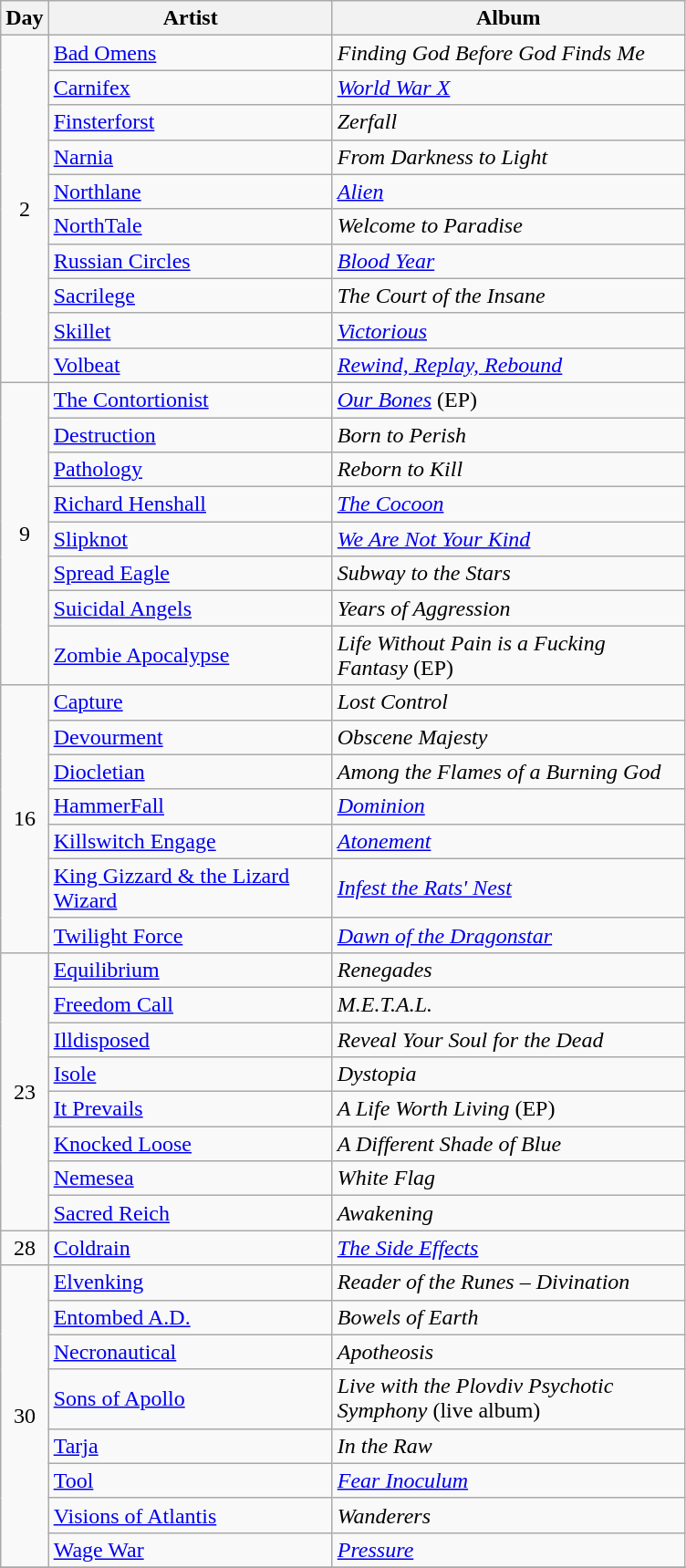<table class="wikitable">
<tr>
<th style="width:20px;">Day</th>
<th style="width:200px;">Artist</th>
<th style="width:250px;">Album</th>
</tr>
<tr>
<td style="text-align:center;" rowspan="10">2</td>
<td><a href='#'>Bad Omens</a></td>
<td><em>Finding God Before God Finds Me</em></td>
</tr>
<tr>
<td><a href='#'>Carnifex</a></td>
<td><em><a href='#'>World War X</a></em></td>
</tr>
<tr>
<td><a href='#'>Finsterforst</a></td>
<td><em>Zerfall</em></td>
</tr>
<tr>
<td><a href='#'>Narnia</a></td>
<td><em>From Darkness to Light</em></td>
</tr>
<tr>
<td><a href='#'>Northlane</a></td>
<td><em><a href='#'>Alien</a></em></td>
</tr>
<tr>
<td><a href='#'>NorthTale</a></td>
<td><em>Welcome to Paradise</em></td>
</tr>
<tr>
<td><a href='#'>Russian Circles</a></td>
<td><em><a href='#'>Blood Year</a></em></td>
</tr>
<tr>
<td><a href='#'>Sacrilege</a></td>
<td><em>The Court of the Insane</em></td>
</tr>
<tr>
<td><a href='#'>Skillet</a></td>
<td><em><a href='#'>Victorious</a></em></td>
</tr>
<tr>
<td><a href='#'>Volbeat</a></td>
<td><em><a href='#'>Rewind, Replay, Rebound</a></em></td>
</tr>
<tr>
<td style="text-align:center;" rowspan="8">9</td>
<td><a href='#'>The Contortionist</a></td>
<td><em><a href='#'>Our Bones</a></em> (EP)</td>
</tr>
<tr>
<td><a href='#'>Destruction</a></td>
<td><em>Born to Perish</em></td>
</tr>
<tr>
<td><a href='#'>Pathology</a></td>
<td><em>Reborn to Kill</em></td>
</tr>
<tr>
<td><a href='#'>Richard Henshall</a></td>
<td><em><a href='#'>The Cocoon</a></em></td>
</tr>
<tr>
<td><a href='#'>Slipknot</a></td>
<td><em><a href='#'>We Are Not Your Kind</a></em></td>
</tr>
<tr>
<td><a href='#'>Spread Eagle</a></td>
<td><em>Subway to the Stars</em></td>
</tr>
<tr>
<td><a href='#'>Suicidal Angels</a></td>
<td><em>Years of Aggression</em></td>
</tr>
<tr>
<td><a href='#'>Zombie Apocalypse</a></td>
<td><em>Life Without Pain is a Fucking Fantasy</em> (EP)</td>
</tr>
<tr>
<td style="text-align:center;" rowspan="7">16</td>
<td><a href='#'>Capture</a></td>
<td><em>Lost Control</em></td>
</tr>
<tr>
<td><a href='#'>Devourment</a></td>
<td><em>Obscene Majesty</em></td>
</tr>
<tr>
<td><a href='#'>Diocletian</a></td>
<td><em>Among the Flames of a Burning God</em></td>
</tr>
<tr>
<td><a href='#'>HammerFall</a></td>
<td><em><a href='#'>Dominion</a></em></td>
</tr>
<tr>
<td><a href='#'>Killswitch Engage</a></td>
<td><em><a href='#'>Atonement</a></em></td>
</tr>
<tr>
<td><a href='#'>King Gizzard & the Lizard Wizard</a></td>
<td><em><a href='#'>Infest the Rats' Nest</a></em></td>
</tr>
<tr>
<td><a href='#'>Twilight Force</a></td>
<td><em><a href='#'>Dawn of the Dragonstar</a></em></td>
</tr>
<tr>
<td style="text-align:center;" rowspan="8">23</td>
<td><a href='#'>Equilibrium</a></td>
<td><em>Renegades</em></td>
</tr>
<tr>
<td><a href='#'>Freedom Call</a></td>
<td><em>M.E.T.A.L.</em></td>
</tr>
<tr>
<td><a href='#'>Illdisposed</a></td>
<td><em>Reveal Your Soul for the Dead</em></td>
</tr>
<tr>
<td><a href='#'>Isole</a></td>
<td><em>Dystopia</em></td>
</tr>
<tr>
<td><a href='#'>It Prevails</a></td>
<td><em>A Life Worth Living</em> (EP)</td>
</tr>
<tr>
<td><a href='#'>Knocked Loose</a></td>
<td><em>A Different Shade of Blue</em></td>
</tr>
<tr>
<td><a href='#'>Nemesea</a></td>
<td><em>White Flag</em></td>
</tr>
<tr>
<td><a href='#'>Sacred Reich</a></td>
<td><em>Awakening</em></td>
</tr>
<tr>
<td style="text-align:center;" rowspan="1">28</td>
<td><a href='#'>Coldrain</a></td>
<td><em><a href='#'>The Side Effects</a></em></td>
</tr>
<tr>
<td style="text-align:center;" rowspan="8">30</td>
<td><a href='#'>Elvenking</a></td>
<td><em>Reader of the Runes – Divination</em></td>
</tr>
<tr>
<td><a href='#'>Entombed A.D.</a></td>
<td><em>Bowels of Earth</em></td>
</tr>
<tr>
<td><a href='#'>Necronautical</a></td>
<td><em>Apotheosis</em></td>
</tr>
<tr>
<td><a href='#'>Sons of Apollo</a></td>
<td><em>Live with the Plovdiv Psychotic Symphony</em> (live album)</td>
</tr>
<tr>
<td><a href='#'>Tarja</a></td>
<td><em>In the Raw</em></td>
</tr>
<tr>
<td><a href='#'>Tool</a></td>
<td><em><a href='#'>Fear Inoculum</a></em></td>
</tr>
<tr>
<td><a href='#'>Visions of Atlantis</a></td>
<td><em>Wanderers</em></td>
</tr>
<tr>
<td><a href='#'>Wage War</a></td>
<td><em><a href='#'>Pressure</a></em></td>
</tr>
<tr>
</tr>
</table>
